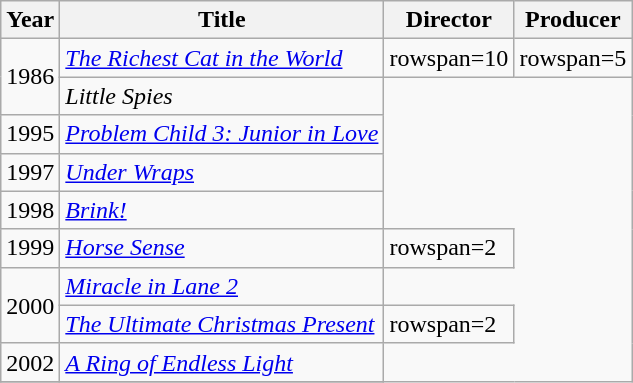<table class="wikitable">
<tr>
<th>Year</th>
<th>Title</th>
<th>Director</th>
<th>Producer</th>
</tr>
<tr>
<td rowspan=2>1986</td>
<td><em><a href='#'>The Richest Cat in the World</a></em></td>
<td>rowspan=10 </td>
<td>rowspan=5 </td>
</tr>
<tr>
<td><em>Little Spies</em></td>
</tr>
<tr>
<td>1995</td>
<td><em><a href='#'>Problem Child 3: Junior in Love</a></em></td>
</tr>
<tr>
<td>1997</td>
<td><em><a href='#'>Under Wraps</a></em></td>
</tr>
<tr>
<td>1998</td>
<td><em><a href='#'>Brink!</a></em></td>
</tr>
<tr>
<td>1999</td>
<td><em><a href='#'>Horse Sense</a></em></td>
<td>rowspan=2 </td>
</tr>
<tr>
<td rowspan=2>2000</td>
<td><em><a href='#'>Miracle in Lane 2</a></em></td>
</tr>
<tr>
<td><em><a href='#'>The Ultimate Christmas Present</a></em></td>
<td>rowspan=2 </td>
</tr>
<tr>
<td>2002</td>
<td><em><a href='#'>A Ring of Endless Light</a></em></td>
</tr>
<tr>
</tr>
</table>
